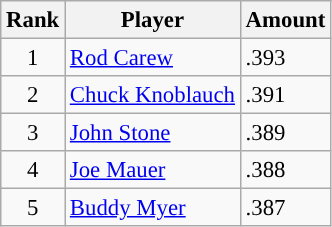<table class="wikitable" style="font-size: 95%; text-align:left;">
<tr>
<th>Rank</th>
<th>Player</th>
<th>Amount</th>
</tr>
<tr>
<td align="center">1</td>
<td><a href='#'>Rod Carew</a></td>
<td>.393</td>
</tr>
<tr>
<td align="center">2</td>
<td><a href='#'>Chuck Knoblauch</a></td>
<td>.391</td>
</tr>
<tr>
<td align="center">3</td>
<td><a href='#'>John Stone</a></td>
<td>.389</td>
</tr>
<tr>
<td align="center">4</td>
<td><a href='#'>Joe Mauer</a></td>
<td>.388</td>
</tr>
<tr>
<td align="center">5</td>
<td><a href='#'>Buddy Myer</a></td>
<td>.387</td>
</tr>
</table>
